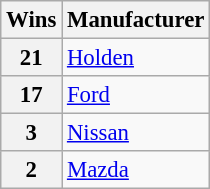<table class="wikitable" style="font-size: 95%;">
<tr>
<th>Wins</th>
<th>Manufacturer</th>
</tr>
<tr>
<th>21</th>
<td><a href='#'>Holden</a></td>
</tr>
<tr>
<th>17</th>
<td><a href='#'>Ford</a></td>
</tr>
<tr>
<th>3</th>
<td><a href='#'>Nissan</a></td>
</tr>
<tr>
<th>2</th>
<td><a href='#'>Mazda</a></td>
</tr>
</table>
